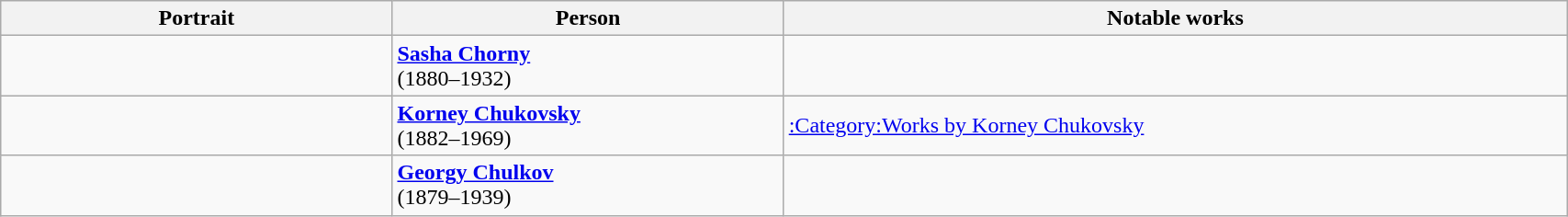<table class="wikitable" style="width:90%;">
<tr>
<th style="width:25%;">Portrait</th>
<th style="width:25%;">Person</th>
<th style="width:50%;">Notable works</th>
</tr>
<tr>
<td align=center></td>
<td><strong><a href='#'>Sasha Chorny</a></strong><br> (1880–1932)</td>
<td></td>
</tr>
<tr>
<td align=center></td>
<td><strong><a href='#'>Korney Chukovsky</a></strong><br> (1882–1969)</td>
<td><a href='#'>:Category:Works by Korney Chukovsky</a></td>
</tr>
<tr>
<td align=center></td>
<td><strong><a href='#'>Georgy Chulkov</a></strong><br> (1879–1939)</td>
<td></td>
</tr>
</table>
